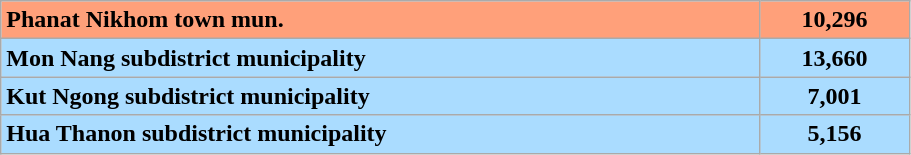<table class="wikitable" style="width:48%; display:inline-table;">
<tr>
<td style= "background: #ffa07a;"><strong>Phanat Nikhom town mun.</strong></td>
<td style= "background: #ffa07a; text-align:center;"><strong>10,296</strong></td>
</tr>
<tr>
<td style= "background: #aadcff;"><strong>Mon Nang subdistrict municipality</strong></td>
<td style= "background: #aadcff; text-align:center;"><strong>13,660</strong></td>
</tr>
<tr>
<td style= "background: #aadcff;"><strong>Kut Ngong subdistrict municipality</strong></td>
<td style= "background: #aadcff; text-align:center;"><strong>7,001</strong></td>
</tr>
<tr>
<td style= "background: #aadcff;"><strong>Hua Thanon subdistrict municipality</strong></td>
<td style= "background: #aadcff; text-align:center;"><strong>5,156</strong></td>
</tr>
</table>
